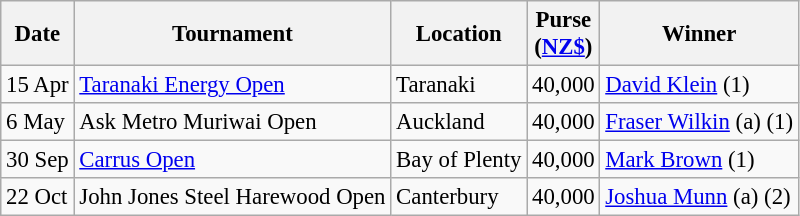<table class="wikitable" style="font-size:95%">
<tr>
<th>Date</th>
<th>Tournament</th>
<th>Location</th>
<th>Purse<br>(<a href='#'>NZ$</a>)</th>
<th>Winner</th>
</tr>
<tr>
<td>15 Apr</td>
<td><a href='#'>Taranaki Energy Open</a></td>
<td>Taranaki</td>
<td align=right>40,000</td>
<td> <a href='#'>David Klein</a> (1)</td>
</tr>
<tr>
<td>6 May</td>
<td>Ask Metro Muriwai Open</td>
<td>Auckland</td>
<td align=right>40,000</td>
<td> <a href='#'>Fraser Wilkin</a> (a) (1)</td>
</tr>
<tr>
<td>30 Sep</td>
<td><a href='#'>Carrus Open</a></td>
<td>Bay of Plenty</td>
<td align=right>40,000</td>
<td> <a href='#'>Mark Brown</a> (1)</td>
</tr>
<tr>
<td>22 Oct</td>
<td>John Jones Steel Harewood Open</td>
<td>Canterbury</td>
<td align=right>40,000</td>
<td> <a href='#'>Joshua Munn</a> (a) (2)</td>
</tr>
</table>
